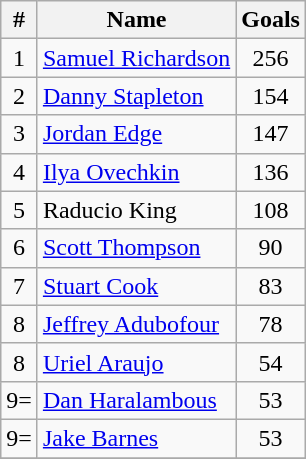<table class="wikitable sortable" style="text-align: center;">
<tr>
<th>#</th>
<th>Name</th>
<th>Goals</th>
</tr>
<tr>
<td>1</td>
<td align="left"> <a href='#'>Samuel Richardson</a></td>
<td>256</td>
</tr>
<tr>
<td>2</td>
<td align="left"> <a href='#'>Danny Stapleton</a></td>
<td>154</td>
</tr>
<tr>
<td>3</td>
<td align="left"> <a href='#'>Jordan Edge</a></td>
<td>147</td>
</tr>
<tr>
<td>4</td>
<td align="left"> <a href='#'>Ilya Ovechkin</a></td>
<td>136</td>
</tr>
<tr>
<td>5</td>
<td align="left"> Raducio King</td>
<td>108</td>
</tr>
<tr>
<td>6</td>
<td align="left"> <a href='#'>Scott Thompson</a></td>
<td>90</td>
</tr>
<tr>
<td>7</td>
<td align="left"> <a href='#'>Stuart Cook</a></td>
<td>83</td>
</tr>
<tr>
<td>8</td>
<td align="left"> <a href='#'>Jeffrey Adubofour</a></td>
<td>78</td>
</tr>
<tr>
<td>8</td>
<td align="left"> <a href='#'>Uriel Araujo</a></td>
<td>54</td>
</tr>
<tr>
<td>9=</td>
<td align="left"> <a href='#'>Dan Haralambous</a></td>
<td>53</td>
</tr>
<tr>
<td>9=</td>
<td align="left"> <a href='#'>Jake Barnes</a></td>
<td>53</td>
</tr>
<tr>
</tr>
</table>
